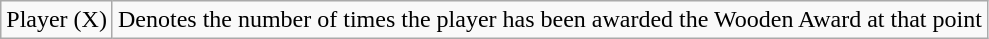<table class="wikitable">
<tr>
<td>Player (X)</td>
<td>Denotes the number of times the player has been awarded the Wooden Award at that point</td>
</tr>
</table>
